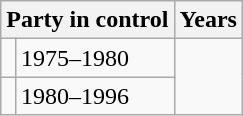<table class="wikitable">
<tr>
<th colspan="2">Party in control</th>
<th>Years</th>
</tr>
<tr>
<td></td>
<td>1975–1980</td>
</tr>
<tr>
<td></td>
<td>1980–1996</td>
</tr>
</table>
